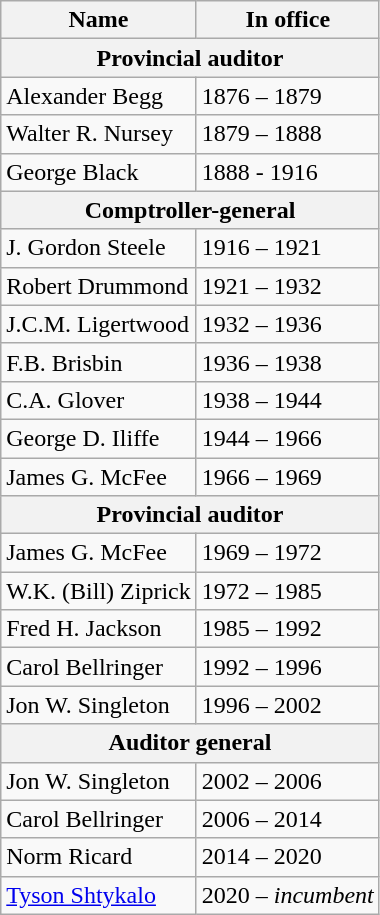<table class="wikitable">
<tr>
<th>Name</th>
<th>In office</th>
</tr>
<tr>
<th colspan="2">Provincial auditor</th>
</tr>
<tr>
<td>Alexander Begg</td>
<td>1876 – 1879</td>
</tr>
<tr>
<td>Walter R. Nursey</td>
<td>1879 – 1888</td>
</tr>
<tr>
<td>George Black</td>
<td>1888 - 1916</td>
</tr>
<tr>
<th colspan="2">Comptroller-general</th>
</tr>
<tr>
<td>J. Gordon Steele</td>
<td>1916 – 1921</td>
</tr>
<tr>
<td>Robert Drummond</td>
<td>1921 – 1932</td>
</tr>
<tr>
<td>J.C.M. Ligertwood</td>
<td>1932 – 1936</td>
</tr>
<tr>
<td>F.B. Brisbin</td>
<td>1936 – 1938</td>
</tr>
<tr>
<td>C.A. Glover</td>
<td>1938 – 1944</td>
</tr>
<tr>
<td>George D. Iliffe</td>
<td>1944 – 1966</td>
</tr>
<tr>
<td>James G. McFee</td>
<td>1966 – 1969</td>
</tr>
<tr>
<th colspan="2">Provincial auditor</th>
</tr>
<tr>
<td>James G. McFee</td>
<td>1969 – 1972</td>
</tr>
<tr>
<td>W.K. (Bill) Ziprick</td>
<td>1972 – 1985</td>
</tr>
<tr>
<td>Fred H. Jackson</td>
<td>1985 – 1992</td>
</tr>
<tr>
<td>Carol Bellringer</td>
<td>1992 – 1996</td>
</tr>
<tr>
<td>Jon W. Singleton</td>
<td>1996 – 2002</td>
</tr>
<tr>
<th colspan="2">Auditor general</th>
</tr>
<tr>
<td>Jon W. Singleton</td>
<td>2002 – 2006</td>
</tr>
<tr>
<td>Carol Bellringer</td>
<td>2006 – 2014</td>
</tr>
<tr>
<td>Norm Ricard</td>
<td>2014 – 2020</td>
</tr>
<tr>
<td><a href='#'>Tyson Shtykalo</a></td>
<td>2020 – <em>incumbent</em></td>
</tr>
</table>
